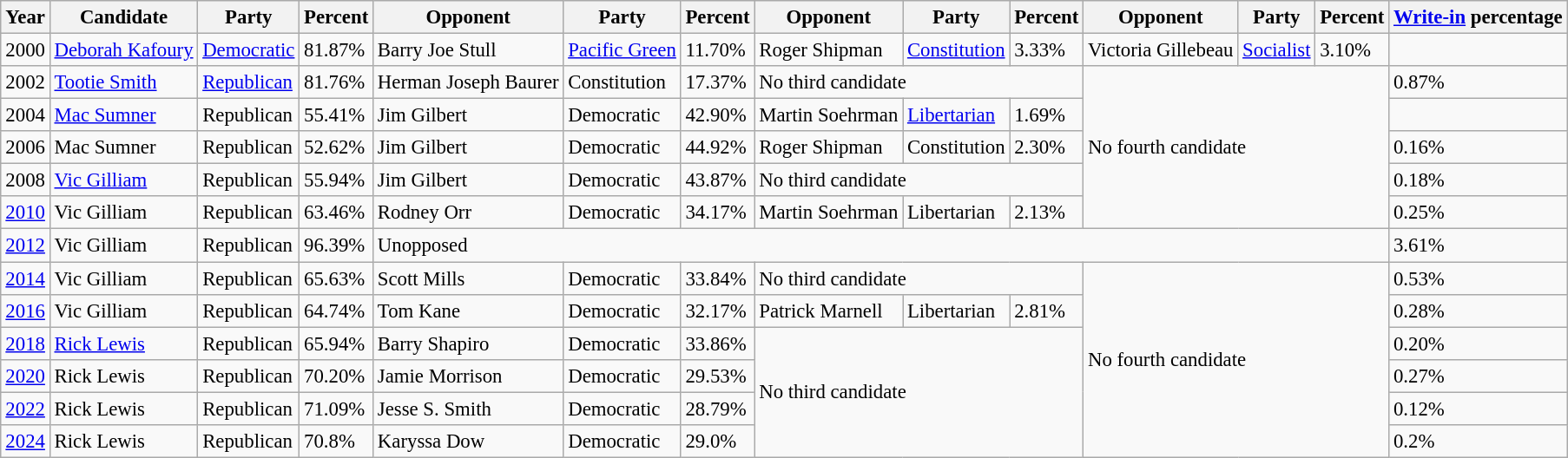<table class="wikitable sortable" style="margin:0.5em auto; font-size:95%;">
<tr>
<th>Year</th>
<th>Candidate</th>
<th>Party</th>
<th>Percent</th>
<th>Opponent</th>
<th>Party</th>
<th>Percent</th>
<th>Opponent</th>
<th>Party</th>
<th>Percent</th>
<th>Opponent</th>
<th>Party</th>
<th>Percent</th>
<th><a href='#'>Write-in</a> percentage</th>
</tr>
<tr>
<td>2000</td>
<td><a href='#'>Deborah Kafoury</a></td>
<td><a href='#'>Democratic</a></td>
<td>81.87%</td>
<td>Barry Joe Stull</td>
<td><a href='#'>Pacific Green</a></td>
<td>11.70%</td>
<td>Roger Shipman</td>
<td><a href='#'>Constitution</a></td>
<td>3.33%</td>
<td>Victoria Gillebeau</td>
<td><a href='#'>Socialist</a></td>
<td>3.10%</td>
<td></td>
</tr>
<tr>
<td>2002</td>
<td><a href='#'>Tootie Smith</a></td>
<td><a href='#'>Republican</a></td>
<td>81.76%</td>
<td>Herman Joseph Baurer</td>
<td>Constitution</td>
<td>17.37%</td>
<td colspan="3">No third candidate</td>
<td colspan="3" rowspan="5">No fourth candidate</td>
<td>0.87%</td>
</tr>
<tr>
<td>2004</td>
<td><a href='#'>Mac Sumner</a></td>
<td>Republican</td>
<td>55.41%</td>
<td>Jim Gilbert</td>
<td>Democratic</td>
<td>42.90%</td>
<td>Martin Soehrman</td>
<td><a href='#'>Libertarian</a></td>
<td>1.69%</td>
<td></td>
</tr>
<tr>
<td>2006</td>
<td>Mac Sumner</td>
<td>Republican</td>
<td>52.62%</td>
<td>Jim Gilbert</td>
<td>Democratic</td>
<td>44.92%</td>
<td>Roger Shipman</td>
<td>Constitution</td>
<td>2.30%</td>
<td>0.16%</td>
</tr>
<tr>
<td>2008</td>
<td><a href='#'>Vic Gilliam</a></td>
<td>Republican</td>
<td>55.94%</td>
<td>Jim Gilbert</td>
<td>Democratic</td>
<td>43.87%</td>
<td colspan="3">No third candidate</td>
<td>0.18%</td>
</tr>
<tr>
<td><a href='#'>2010</a></td>
<td>Vic Gilliam</td>
<td>Republican</td>
<td>63.46%</td>
<td>Rodney Orr</td>
<td>Democratic</td>
<td>34.17%</td>
<td>Martin Soehrman</td>
<td>Libertarian</td>
<td>2.13%</td>
<td>0.25%</td>
</tr>
<tr>
<td><a href='#'>2012</a></td>
<td>Vic Gilliam</td>
<td>Republican</td>
<td>96.39%</td>
<td colspan="9">Unopposed</td>
<td>3.61%</td>
</tr>
<tr>
<td><a href='#'>2014</a></td>
<td>Vic Gilliam</td>
<td>Republican</td>
<td>65.63%</td>
<td>Scott Mills</td>
<td>Democratic</td>
<td>33.84%</td>
<td colspan="3">No third candidate</td>
<td colspan="3" rowspan="6">No fourth candidate</td>
<td>0.53%</td>
</tr>
<tr>
<td><a href='#'>2016</a></td>
<td>Vic Gilliam</td>
<td>Republican</td>
<td>64.74%</td>
<td>Tom Kane</td>
<td>Democratic</td>
<td>32.17%</td>
<td>Patrick Marnell</td>
<td>Libertarian</td>
<td>2.81%</td>
<td>0.28%</td>
</tr>
<tr>
<td><a href='#'>2018</a></td>
<td><a href='#'>Rick Lewis</a></td>
<td>Republican</td>
<td>65.94%</td>
<td>Barry Shapiro</td>
<td>Democratic</td>
<td>33.86%</td>
<td colspan="3" rowspan="4">No third candidate</td>
<td>0.20%</td>
</tr>
<tr>
<td><a href='#'>2020</a></td>
<td>Rick Lewis</td>
<td>Republican</td>
<td>70.20%</td>
<td>Jamie Morrison</td>
<td>Democratic</td>
<td>29.53%</td>
<td>0.27%</td>
</tr>
<tr>
<td><a href='#'>2022</a></td>
<td>Rick Lewis</td>
<td>Republican</td>
<td>71.09%</td>
<td>Jesse S. Smith</td>
<td>Democratic</td>
<td>28.79%</td>
<td>0.12%</td>
</tr>
<tr>
<td><a href='#'>2024</a></td>
<td>Rick Lewis</td>
<td>Republican</td>
<td>70.8%</td>
<td>Karyssa Dow</td>
<td>Democratic</td>
<td>29.0%</td>
<td>0.2%</td>
</tr>
</table>
